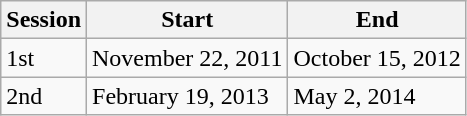<table class="wikitable">
<tr>
<th>Session</th>
<th>Start</th>
<th>End</th>
</tr>
<tr>
<td>1st</td>
<td>November 22, 2011</td>
<td>October 15, 2012</td>
</tr>
<tr>
<td>2nd</td>
<td>February 19, 2013</td>
<td>May 2, 2014</td>
</tr>
</table>
